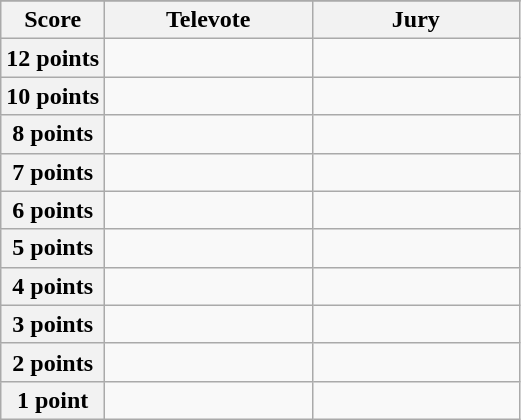<table class="wikitable">
<tr>
</tr>
<tr>
<th scope="col" width="20%">Score</th>
<th scope="col" width="40%">Televote</th>
<th scope="col" width="40%">Jury</th>
</tr>
<tr>
<th scope="row">12 points</th>
<td></td>
<td></td>
</tr>
<tr>
<th scope="row">10 points</th>
<td></td>
<td></td>
</tr>
<tr>
<th scope="row">8 points</th>
<td></td>
<td></td>
</tr>
<tr>
<th scope="row">7 points</th>
<td></td>
<td></td>
</tr>
<tr>
<th scope="row">6 points</th>
<td></td>
<td></td>
</tr>
<tr>
<th scope="row">5 points</th>
<td></td>
<td></td>
</tr>
<tr>
<th scope="row">4 points</th>
<td></td>
<td></td>
</tr>
<tr>
<th scope="row">3 points</th>
<td></td>
<td></td>
</tr>
<tr>
<th scope="row">2 points</th>
<td></td>
<td></td>
</tr>
<tr>
<th scope="row">1 point</th>
<td></td>
<td></td>
</tr>
</table>
